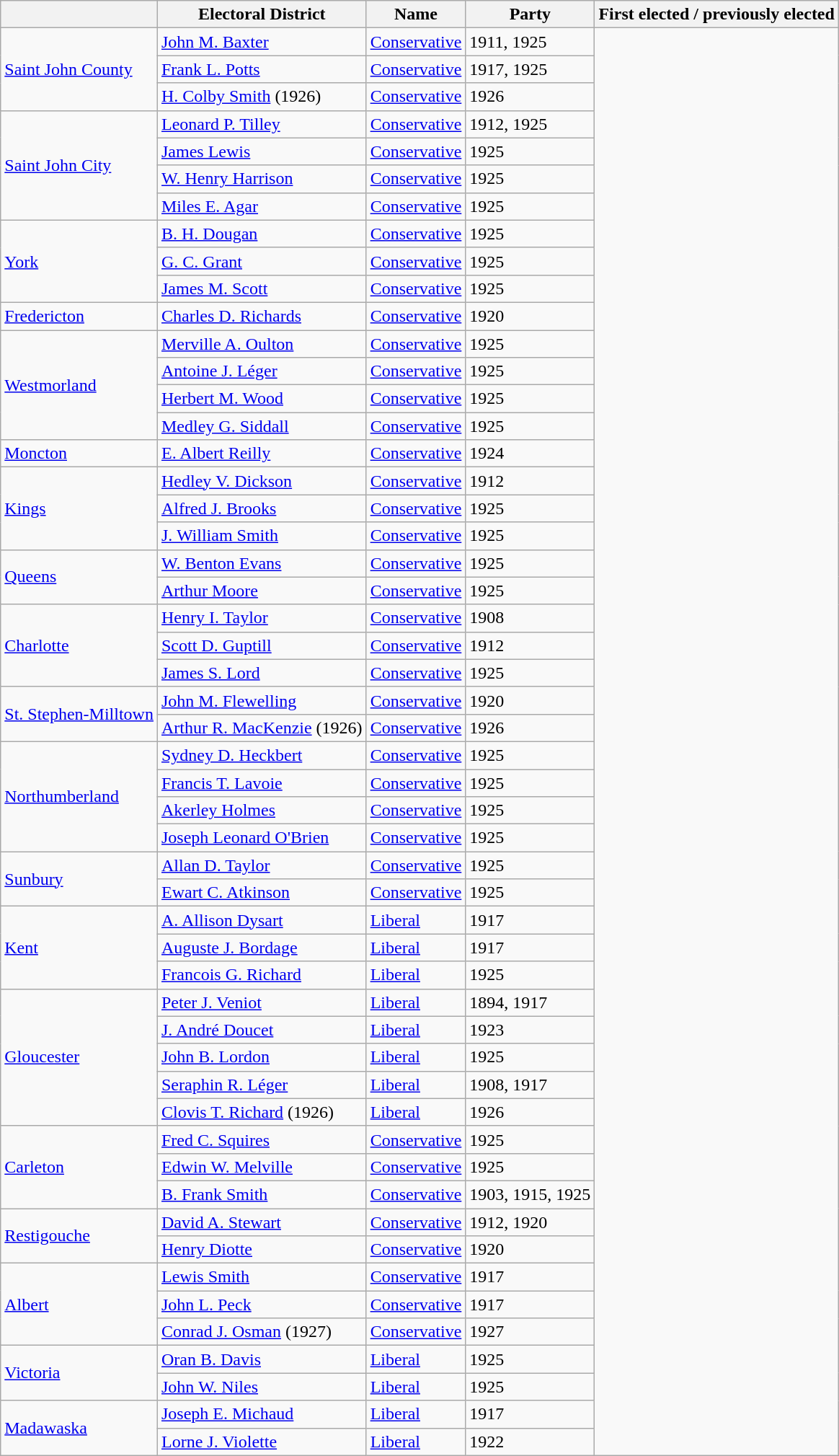<table class="wikitable sortable">
<tr>
<th></th>
<th>Electoral District</th>
<th>Name</th>
<th>Party</th>
<th>First elected / previously elected</th>
</tr>
<tr>
<td rowspan="3"><a href='#'>Saint John County</a></td>
<td><a href='#'>John M. Baxter</a></td>
<td><a href='#'>Conservative</a></td>
<td>1911, 1925</td>
</tr>
<tr>
<td><a href='#'>Frank L. Potts</a></td>
<td><a href='#'>Conservative</a></td>
<td>1917, 1925</td>
</tr>
<tr>
<td><a href='#'>H. Colby Smith</a> (1926)</td>
<td><a href='#'>Conservative</a></td>
<td>1926</td>
</tr>
<tr>
<td rowspan="4"><a href='#'>Saint John City</a></td>
<td><a href='#'>Leonard P. Tilley</a></td>
<td><a href='#'>Conservative</a></td>
<td>1912, 1925</td>
</tr>
<tr>
<td><a href='#'>James Lewis</a></td>
<td><a href='#'>Conservative</a></td>
<td>1925</td>
</tr>
<tr>
<td><a href='#'>W. Henry Harrison</a></td>
<td><a href='#'>Conservative</a></td>
<td>1925</td>
</tr>
<tr>
<td><a href='#'>Miles E. Agar</a></td>
<td><a href='#'>Conservative</a></td>
<td>1925</td>
</tr>
<tr>
<td rowspan="3"><a href='#'>York</a></td>
<td><a href='#'>B. H. Dougan</a></td>
<td><a href='#'>Conservative</a></td>
<td>1925</td>
</tr>
<tr>
<td><a href='#'>G. C. Grant</a></td>
<td><a href='#'>Conservative</a></td>
<td>1925</td>
</tr>
<tr>
<td><a href='#'>James M. Scott</a></td>
<td><a href='#'>Conservative</a></td>
<td>1925</td>
</tr>
<tr>
<td><a href='#'>Fredericton</a></td>
<td><a href='#'>Charles D. Richards</a></td>
<td><a href='#'>Conservative</a></td>
<td>1920</td>
</tr>
<tr>
<td rowspan="4"><a href='#'>Westmorland</a></td>
<td><a href='#'>Merville A. Oulton</a></td>
<td><a href='#'>Conservative</a></td>
<td>1925</td>
</tr>
<tr>
<td><a href='#'>Antoine J. Léger</a></td>
<td><a href='#'>Conservative</a></td>
<td>1925</td>
</tr>
<tr>
<td><a href='#'>Herbert M. Wood</a></td>
<td><a href='#'>Conservative</a></td>
<td>1925</td>
</tr>
<tr>
<td><a href='#'>Medley G. Siddall</a></td>
<td><a href='#'>Conservative</a></td>
<td>1925</td>
</tr>
<tr>
<td><a href='#'>Moncton</a></td>
<td><a href='#'>E. Albert Reilly</a></td>
<td><a href='#'>Conservative</a></td>
<td>1924</td>
</tr>
<tr>
<td rowspan="3"><a href='#'>Kings</a></td>
<td><a href='#'>Hedley V. Dickson</a></td>
<td><a href='#'>Conservative</a></td>
<td>1912</td>
</tr>
<tr>
<td><a href='#'>Alfred J. Brooks</a></td>
<td><a href='#'>Conservative</a></td>
<td>1925</td>
</tr>
<tr>
<td><a href='#'>J. William Smith</a></td>
<td><a href='#'>Conservative</a></td>
<td>1925</td>
</tr>
<tr>
<td rowspan="2"><a href='#'>Queens</a></td>
<td><a href='#'>W. Benton Evans</a></td>
<td><a href='#'>Conservative</a></td>
<td>1925</td>
</tr>
<tr>
<td><a href='#'>Arthur Moore</a></td>
<td><a href='#'>Conservative</a></td>
<td>1925</td>
</tr>
<tr>
<td rowspan="3"><a href='#'>Charlotte</a></td>
<td><a href='#'>Henry I. Taylor</a></td>
<td><a href='#'>Conservative</a></td>
<td>1908</td>
</tr>
<tr>
<td><a href='#'>Scott D. Guptill</a></td>
<td><a href='#'>Conservative</a></td>
<td>1912</td>
</tr>
<tr>
<td><a href='#'>James S. Lord</a></td>
<td><a href='#'>Conservative</a></td>
<td>1925</td>
</tr>
<tr>
<td rowspan="2"><a href='#'>St. Stephen-Milltown</a></td>
<td><a href='#'>John M. Flewelling</a></td>
<td><a href='#'>Conservative</a></td>
<td>1920</td>
</tr>
<tr>
<td><a href='#'>Arthur R. MacKenzie</a> (1926)</td>
<td><a href='#'>Conservative</a></td>
<td>1926</td>
</tr>
<tr>
<td rowspan="4"><a href='#'>Northumberland</a></td>
<td><a href='#'>Sydney D. Heckbert</a></td>
<td><a href='#'>Conservative</a></td>
<td>1925</td>
</tr>
<tr>
<td><a href='#'>Francis T. Lavoie</a></td>
<td><a href='#'>Conservative</a></td>
<td>1925</td>
</tr>
<tr>
<td><a href='#'>Akerley Holmes</a></td>
<td><a href='#'>Conservative</a></td>
<td>1925</td>
</tr>
<tr>
<td><a href='#'>Joseph Leonard O'Brien</a></td>
<td><a href='#'>Conservative</a></td>
<td>1925</td>
</tr>
<tr>
<td rowspan="2"><a href='#'>Sunbury</a></td>
<td><a href='#'>Allan D. Taylor</a></td>
<td><a href='#'>Conservative</a></td>
<td>1925</td>
</tr>
<tr>
<td><a href='#'>Ewart C. Atkinson</a></td>
<td><a href='#'>Conservative</a></td>
<td>1925</td>
</tr>
<tr>
<td rowspan="3"><a href='#'>Kent</a></td>
<td><a href='#'>A. Allison Dysart</a></td>
<td><a href='#'>Liberal</a></td>
<td>1917</td>
</tr>
<tr>
<td><a href='#'>Auguste J. Bordage</a></td>
<td><a href='#'>Liberal</a></td>
<td>1917</td>
</tr>
<tr>
<td><a href='#'>Francois G. Richard</a></td>
<td><a href='#'>Liberal</a></td>
<td>1925</td>
</tr>
<tr>
<td rowspan="5"><a href='#'>Gloucester</a></td>
<td><a href='#'>Peter J. Veniot</a></td>
<td><a href='#'>Liberal</a></td>
<td>1894, 1917</td>
</tr>
<tr>
<td><a href='#'>J. André Doucet</a></td>
<td><a href='#'>Liberal</a></td>
<td>1923</td>
</tr>
<tr>
<td><a href='#'>John B. Lordon</a></td>
<td><a href='#'>Liberal</a></td>
<td>1925</td>
</tr>
<tr>
<td><a href='#'>Seraphin R. Léger</a></td>
<td><a href='#'>Liberal</a></td>
<td>1908, 1917</td>
</tr>
<tr>
<td><a href='#'>Clovis T. Richard</a> (1926)</td>
<td><a href='#'>Liberal</a></td>
<td>1926</td>
</tr>
<tr>
<td rowspan="3"><a href='#'>Carleton</a></td>
<td><a href='#'>Fred C. Squires</a></td>
<td><a href='#'>Conservative</a></td>
<td>1925</td>
</tr>
<tr>
<td><a href='#'>Edwin W. Melville</a></td>
<td><a href='#'>Conservative</a></td>
<td>1925</td>
</tr>
<tr>
<td><a href='#'>B. Frank Smith</a></td>
<td><a href='#'>Conservative</a></td>
<td>1903, 1915, 1925</td>
</tr>
<tr>
<td rowspan="2"><a href='#'>Restigouche</a></td>
<td><a href='#'>David A. Stewart</a></td>
<td><a href='#'>Conservative</a></td>
<td>1912, 1920</td>
</tr>
<tr>
<td><a href='#'>Henry Diotte</a></td>
<td><a href='#'>Conservative</a></td>
<td>1920</td>
</tr>
<tr>
<td rowspan="3"><a href='#'>Albert</a></td>
<td><a href='#'>Lewis Smith</a></td>
<td><a href='#'>Conservative</a></td>
<td>1917</td>
</tr>
<tr>
<td><a href='#'>John L. Peck</a></td>
<td><a href='#'>Conservative</a></td>
<td>1917</td>
</tr>
<tr>
<td><a href='#'>Conrad J. Osman</a> (1927)</td>
<td><a href='#'>Conservative</a></td>
<td>1927</td>
</tr>
<tr>
<td rowspan="2"><a href='#'>Victoria</a></td>
<td><a href='#'>Oran B. Davis</a></td>
<td><a href='#'>Liberal</a></td>
<td>1925</td>
</tr>
<tr>
<td><a href='#'>John W. Niles</a></td>
<td><a href='#'>Liberal</a></td>
<td>1925</td>
</tr>
<tr>
<td rowspan="2"><a href='#'>Madawaska</a></td>
<td><a href='#'>Joseph E. Michaud</a></td>
<td><a href='#'>Liberal</a></td>
<td>1917</td>
</tr>
<tr>
<td><a href='#'>Lorne J. Violette</a></td>
<td><a href='#'>Liberal</a></td>
<td>1922</td>
</tr>
</table>
